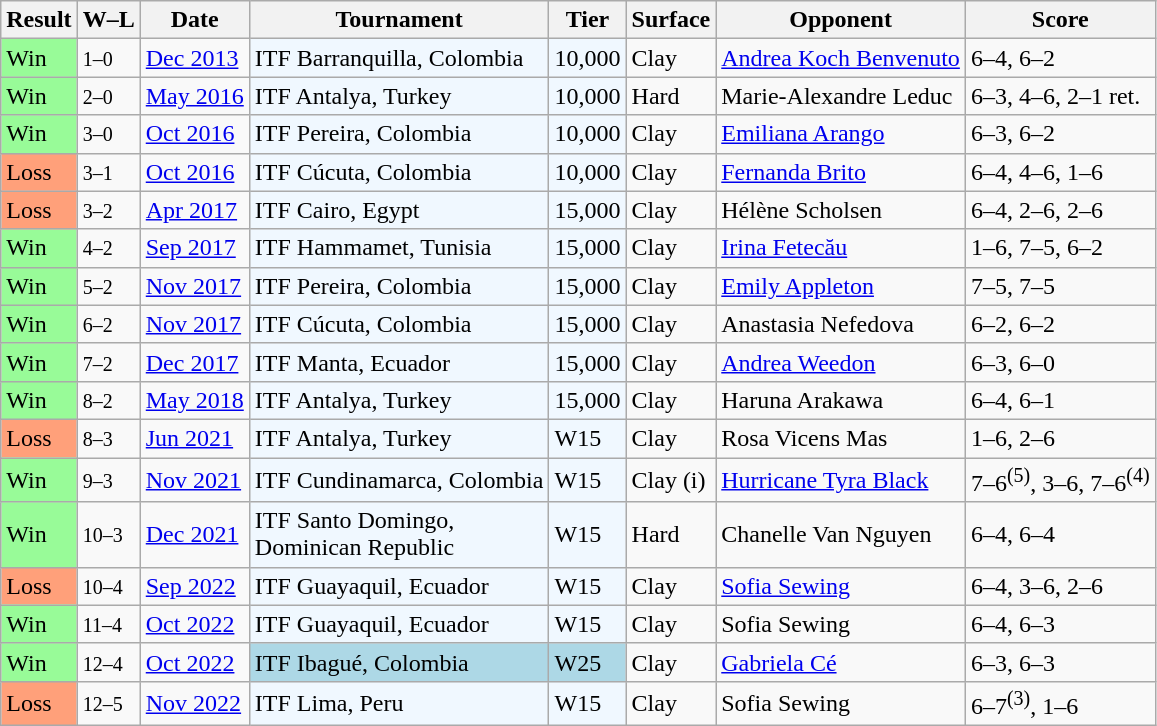<table class="sortable wikitable">
<tr>
<th>Result</th>
<th class="unsortable">W–L</th>
<th>Date</th>
<th>Tournament</th>
<th>Tier</th>
<th>Surface</th>
<th>Opponent</th>
<th class="unsortable">Score</th>
</tr>
<tr>
<td style="background:#98fb98;">Win</td>
<td><small>1–0</small></td>
<td><a href='#'>Dec 2013</a></td>
<td style="background:#f0f8ff;">ITF Barranquilla, Colombia</td>
<td style="background:#f0f8ff;">10,000</td>
<td>Clay</td>
<td> <a href='#'>Andrea Koch Benvenuto</a></td>
<td>6–4, 6–2</td>
</tr>
<tr>
<td style="background:#98fb98;">Win</td>
<td><small>2–0</small></td>
<td><a href='#'>May 2016</a></td>
<td style="background:#f0f8ff;">ITF Antalya, Turkey</td>
<td style="background:#f0f8ff;">10,000</td>
<td>Hard</td>
<td> Marie-Alexandre Leduc</td>
<td>6–3, 4–6, 2–1 ret.</td>
</tr>
<tr>
<td style="background:#98fb98;">Win</td>
<td><small>3–0</small></td>
<td><a href='#'>Oct 2016</a></td>
<td style="background:#f0f8ff;">ITF Pereira, Colombia</td>
<td style="background:#f0f8ff;">10,000</td>
<td>Clay</td>
<td> <a href='#'>Emiliana Arango</a></td>
<td>6–3, 6–2</td>
</tr>
<tr>
<td style="background:#ffa07a;">Loss</td>
<td><small>3–1</small></td>
<td><a href='#'>Oct 2016</a></td>
<td style="background:#f0f8ff;">ITF Cúcuta, Colombia</td>
<td style="background:#f0f8ff;">10,000</td>
<td>Clay</td>
<td> <a href='#'>Fernanda Brito</a></td>
<td>6–4, 4–6, 1–6</td>
</tr>
<tr>
<td style="background:#ffa07a;">Loss</td>
<td><small>3–2</small></td>
<td><a href='#'>Apr 2017</a></td>
<td style="background:#f0f8ff;">ITF Cairo, Egypt</td>
<td style="background:#f0f8ff;">15,000</td>
<td>Clay</td>
<td> Hélène Scholsen</td>
<td>6–4, 2–6, 2–6</td>
</tr>
<tr>
<td style="background:#98fb98;">Win</td>
<td><small>4–2</small></td>
<td><a href='#'>Sep 2017</a></td>
<td style="background:#f0f8ff;">ITF Hammamet, Tunisia</td>
<td style="background:#f0f8ff;">15,000</td>
<td>Clay</td>
<td> <a href='#'>Irina Fetecău</a></td>
<td>1–6, 7–5, 6–2</td>
</tr>
<tr>
<td style="background:#98fb98;">Win</td>
<td><small>5–2</small></td>
<td><a href='#'>Nov 2017</a></td>
<td style="background:#f0f8ff;">ITF Pereira, Colombia</td>
<td style="background:#f0f8ff;">15,000</td>
<td>Clay</td>
<td> <a href='#'>Emily Appleton</a></td>
<td>7–5, 7–5</td>
</tr>
<tr>
<td style="background:#98fb98;">Win</td>
<td><small>6–2</small></td>
<td><a href='#'>Nov 2017</a></td>
<td style="background:#f0f8ff;">ITF Cúcuta, Colombia</td>
<td style="background:#f0f8ff;">15,000</td>
<td>Clay</td>
<td> Anastasia Nefedova</td>
<td>6–2, 6–2</td>
</tr>
<tr>
<td style="background:#98fb98;">Win</td>
<td><small>7–2</small></td>
<td><a href='#'>Dec 2017</a></td>
<td style="background:#f0f8ff;">ITF Manta, Ecuador</td>
<td style="background:#f0f8ff;">15,000</td>
<td>Clay</td>
<td> <a href='#'>Andrea Weedon</a></td>
<td>6–3, 6–0</td>
</tr>
<tr>
<td style="background:#98fb98;">Win</td>
<td><small>8–2</small></td>
<td><a href='#'>May 2018</a></td>
<td style="background:#f0f8ff;">ITF Antalya, Turkey</td>
<td style="background:#f0f8ff;">15,000</td>
<td>Clay</td>
<td> Haruna Arakawa</td>
<td>6–4, 6–1</td>
</tr>
<tr>
<td style="background:#ffa07a;">Loss</td>
<td><small>8–3</small></td>
<td><a href='#'>Jun 2021</a></td>
<td style="background:#f0f8ff;">ITF Antalya, Turkey</td>
<td style="background:#f0f8ff;">W15</td>
<td>Clay</td>
<td> Rosa Vicens Mas</td>
<td>1–6, 2–6</td>
</tr>
<tr>
<td style="background:#98fb98;">Win</td>
<td><small>9–3</small></td>
<td><a href='#'>Nov 2021</a></td>
<td style="background:#f0f8ff;">ITF Cundinamarca, Colombia</td>
<td style="background:#f0f8ff;">W15</td>
<td>Clay (i)</td>
<td> <a href='#'>Hurricane Tyra Black</a></td>
<td>7–6<sup>(5)</sup>, 3–6, 7–6<sup>(4)</sup></td>
</tr>
<tr>
<td style="background:#98fb98;">Win</td>
<td><small>10–3</small></td>
<td><a href='#'>Dec 2021</a></td>
<td style="background:#f0f8ff;">ITF Santo Domingo, <br>Dominican Republic</td>
<td style="background:#f0f8ff;">W15</td>
<td>Hard</td>
<td> Chanelle Van Nguyen</td>
<td>6–4, 6–4</td>
</tr>
<tr>
<td style="background:#ffa07a;">Loss</td>
<td><small>10–4</small></td>
<td><a href='#'>Sep 2022</a></td>
<td style="background:#f0f8ff;">ITF Guayaquil, Ecuador</td>
<td style="background:#f0f8ff;">W15</td>
<td>Clay</td>
<td> <a href='#'>Sofia Sewing</a></td>
<td>6–4, 3–6, 2–6</td>
</tr>
<tr>
<td style="background:#98fb98;">Win</td>
<td><small>11–4</small></td>
<td><a href='#'>Oct 2022</a></td>
<td style="background:#f0f8ff;">ITF Guayaquil, Ecuador</td>
<td style="background:#f0f8ff;">W15</td>
<td>Clay</td>
<td> Sofia Sewing</td>
<td>6–4, 6–3</td>
</tr>
<tr>
<td style="background:#98fb98;">Win</td>
<td><small>12–4</small></td>
<td><a href='#'>Oct 2022</a></td>
<td style="background:lightblue">ITF Ibagué, Colombia</td>
<td style="background:lightblue">W25</td>
<td>Clay</td>
<td> <a href='#'>Gabriela Cé</a></td>
<td>6–3, 6–3</td>
</tr>
<tr>
<td style="background:#ffa07a;">Loss</td>
<td><small>12–5</small></td>
<td><a href='#'>Nov 2022</a></td>
<td style="background:#f0f8ff;">ITF Lima, Peru</td>
<td style="background:#f0f8ff;">W15</td>
<td>Clay</td>
<td> Sofia Sewing</td>
<td>6–7<sup>(3)</sup>, 1–6</td>
</tr>
</table>
